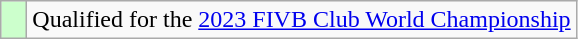<table class="wikitable" style="text-align: left">
<tr>
<td width=10px bgcolor=#CCFFCC></td>
<td>Qualified for the <a href='#'>2023 FIVB Club World Championship</a></td>
</tr>
</table>
